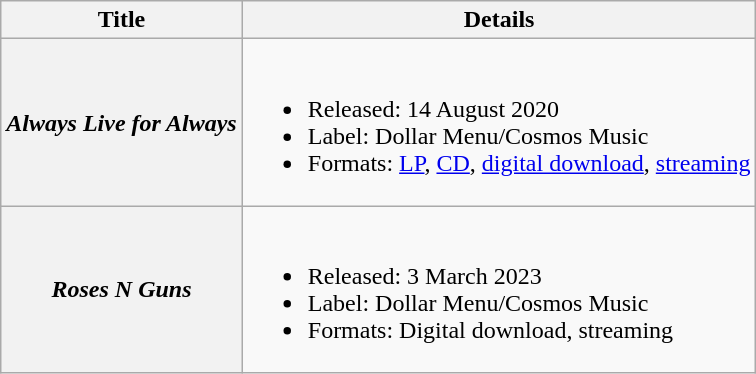<table class="wikitable plainrowheaders" style="text-align:center;">
<tr>
<th scope="col">Title</th>
<th scope="col">Details</th>
</tr>
<tr>
<th scope="row"><em>Always Live for Always</em></th>
<td style="text-align:left;"><br><ul><li>Released: 14 August 2020</li><li>Label: Dollar Menu/Cosmos Music</li><li>Formats: <a href='#'>LP</a>, <a href='#'>CD</a>, <a href='#'>digital download</a>, <a href='#'>streaming</a></li></ul></td>
</tr>
<tr>
<th scope="row"><em>Roses N Guns</em></th>
<td style="text-align:left;"><br><ul><li>Released: 3 March 2023</li><li>Label: Dollar Menu/Cosmos Music</li><li>Formats: Digital download, streaming</li></ul></td>
</tr>
</table>
